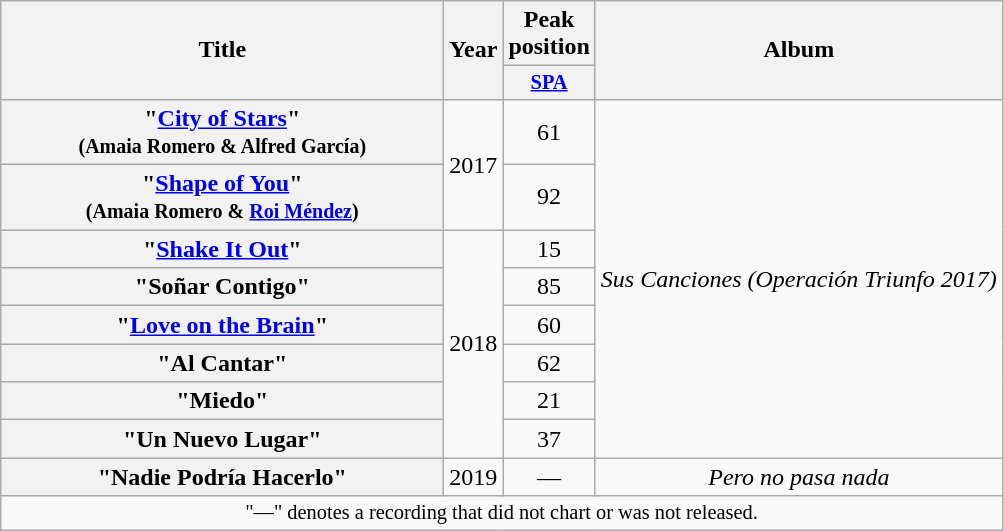<table class="wikitable plainrowheaders" style="text-align:center;">
<tr>
<th scope="col" rowspan="2" style="width:18em;">Title</th>
<th scope="col" rowspan="2" style="width:1em;">Year</th>
<th scope="col" colspan="1">Peak position</th>
<th scope="col" rowspan="2">Album</th>
</tr>
<tr>
<th scope="col" style="width:3em;font-size:85%;"><a href='#'>SPA</a><br></th>
</tr>
<tr>
<th scope="row">"<a href='#'>City of Stars</a>"<br><small>(Amaia Romero & Alfred García)</small></th>
<td rowspan="2">2017</td>
<td>61</td>
<td rowspan="8"><em>Sus Canciones (Operación Triunfo 2017)</em></td>
</tr>
<tr>
<th scope="row">"<a href='#'>Shape of You</a>"<br><small>(Amaia Romero & <a href='#'>Roi Méndez</a>)</small></th>
<td>92</td>
</tr>
<tr>
<th scope="row">"<a href='#'>Shake It Out</a>"</th>
<td rowspan="6">2018</td>
<td>15</td>
</tr>
<tr>
<th scope="row">"Soñar Contigo"</th>
<td>85</td>
</tr>
<tr>
<th scope="row">"<a href='#'>Love on the Brain</a>"</th>
<td>60</td>
</tr>
<tr>
<th scope="row">"Al Cantar"</th>
<td>62</td>
</tr>
<tr>
<th scope="row">"Miedo"</th>
<td>21</td>
</tr>
<tr>
<th scope="row">"Un Nuevo Lugar"</th>
<td>37</td>
</tr>
<tr>
<th scope="row">"Nadie Podría Hacerlo"</th>
<td>2019</td>
<td>—</td>
<td><em>Pero no pasa nada</em></td>
</tr>
<tr>
<td colspan="22" style="text-align:center; font-size:85%;">"—" denotes a recording that did not chart or was not released.</td>
</tr>
</table>
